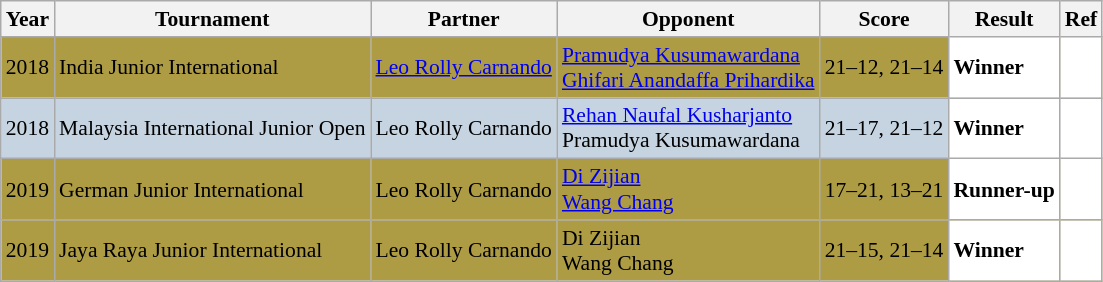<table class="sortable wikitable" style="font-size: 90%">
<tr>
<th>Year</th>
<th>Tournament</th>
<th>Partner</th>
<th>Opponent</th>
<th>Score</th>
<th>Result</th>
<th>Ref</th>
</tr>
<tr style="background:#AE9C45">
<td align="center">2018</td>
<td align="left">India Junior International</td>
<td align="left"> <a href='#'>Leo Rolly Carnando</a></td>
<td align="left"> <a href='#'>Pramudya Kusumawardana</a><br> <a href='#'>Ghifari Anandaffa Prihardika</a></td>
<td align="left">21–12, 21–14</td>
<td style="text-align:left; background:white"> <strong>Winner</strong></td>
<td style="text-align:center; background:white"></td>
</tr>
<tr style="background:#C6D4E1">
<td align="center">2018</td>
<td align="left">Malaysia International Junior Open</td>
<td align="left"> Leo Rolly Carnando</td>
<td align="left"> <a href='#'>Rehan Naufal Kusharjanto</a><br> Pramudya Kusumawardana</td>
<td align="left">21–17, 21–12</td>
<td style="text-align:left; background:white"> <strong>Winner</strong></td>
<td style="text-align:center; background:white"></td>
</tr>
<tr style="background:#AE9C45">
<td align="center">2019</td>
<td align="left">German Junior International</td>
<td align="left"> Leo Rolly Carnando</td>
<td align="left"> <a href='#'>Di Zijian</a><br> <a href='#'>Wang Chang</a></td>
<td align="left">17–21, 13–21</td>
<td style="text-align:left; background:white"> <strong>Runner-up</strong></td>
<td style="text-align:center; background:white"></td>
</tr>
<tr style="background:#AE9C45">
<td align="center">2019</td>
<td align="left">Jaya Raya Junior International</td>
<td align="left"> Leo Rolly Carnando</td>
<td align="left"> Di Zijian<br> Wang Chang</td>
<td align="left">21–15, 21–14</td>
<td style="text-align:left; background:white"> <strong>Winner</strong></td>
<td style="text-align:center; background:white"></td>
</tr>
</table>
